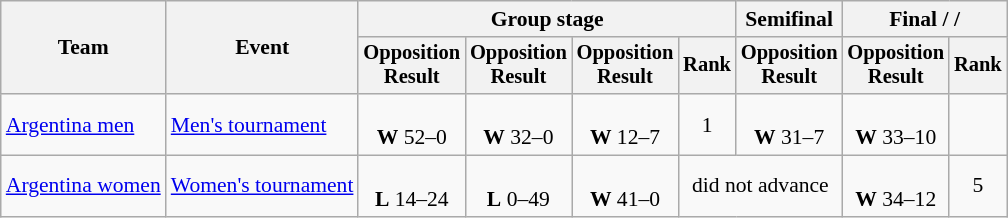<table class="wikitable" style="font-size:90%;text-align:center">
<tr>
<th rowspan=2>Team</th>
<th rowspan=2>Event</th>
<th colspan=4>Group stage</th>
<th>Semifinal</th>
<th colspan=2>Final /  / </th>
</tr>
<tr style=font-size:95%>
<th>Opposition<br>Result</th>
<th>Opposition<br>Result</th>
<th>Opposition<br>Result</th>
<th>Rank</th>
<th>Opposition<br>Result</th>
<th>Opposition<br>Result</th>
<th>Rank</th>
</tr>
<tr>
<td style="text-align:left"><a href='#'>Argentina men</a></td>
<td style="text-align:left"><a href='#'>Men's tournament</a></td>
<td><br><strong>W</strong> 52–0</td>
<td><br><strong>W</strong> 32–0</td>
<td><br><strong>W</strong> 12–7</td>
<td>1</td>
<td><br><strong>W</strong> 31–7</td>
<td><br><strong>W</strong> 33–10</td>
<td></td>
</tr>
<tr>
<td style="text-align:left"><a href='#'>Argentina women</a></td>
<td style="text-align:left"><a href='#'>Women's tournament</a></td>
<td><br><strong>L</strong> 14–24</td>
<td><br><strong>L</strong> 0–49</td>
<td><br><strong>W</strong> 41–0</td>
<td colspan=2>did not advance</td>
<td><br><strong>W</strong> 34–12</td>
<td>5</td>
</tr>
</table>
